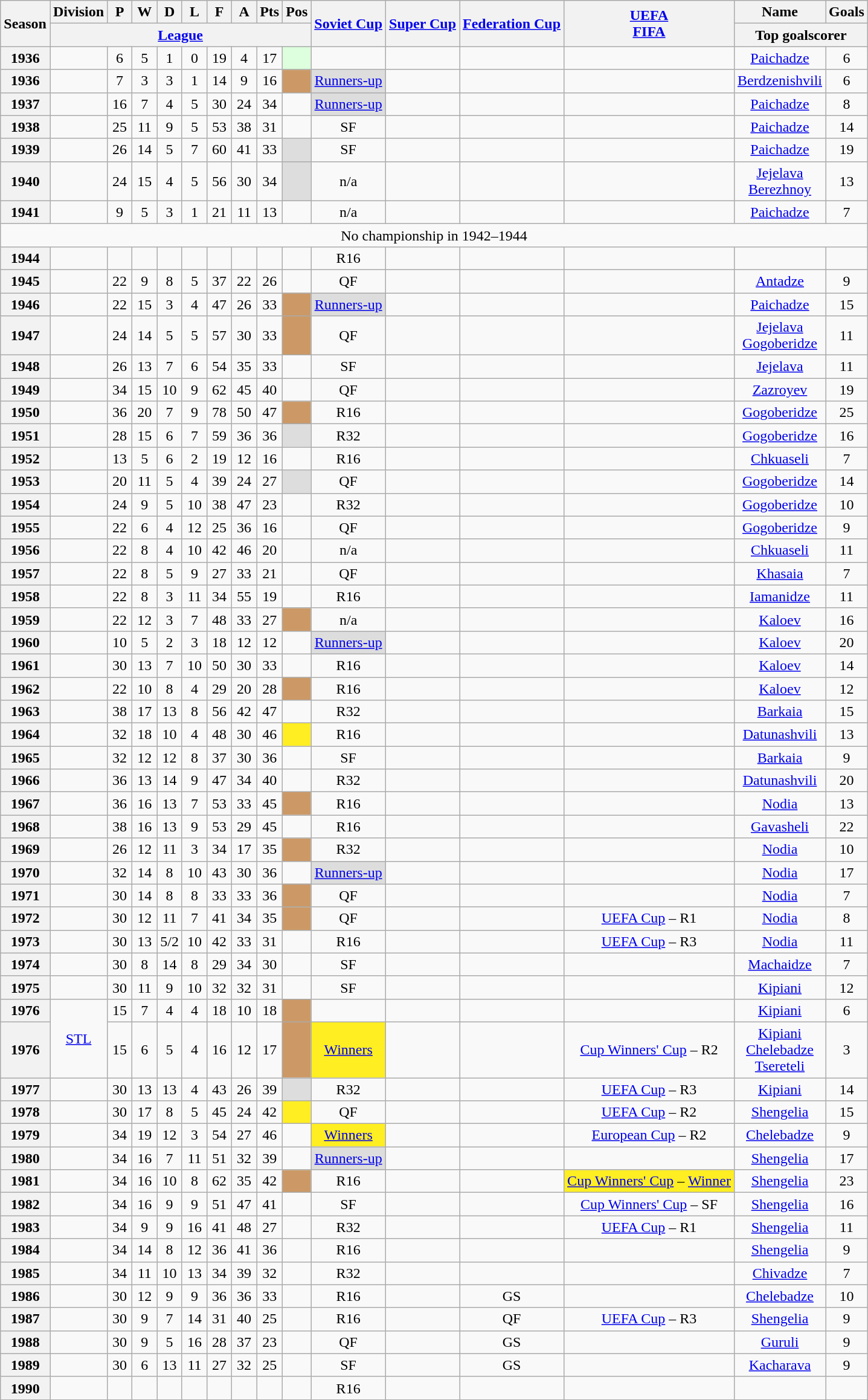<table class="wikitable sortable" style="text-align: center">
<tr>
<th rowspan="2" scope="col">Season</th>
<th scope="col">Division</th>
<th width="20" scope="col">P</th>
<th width="20" scope="col">W</th>
<th width="20" scope="col">D</th>
<th width="20" scope="col">L</th>
<th width="20" scope="col">F</th>
<th width="20" scope="col">A</th>
<th width="20" scope="col">Pts</th>
<th scope="col">Pos</th>
<th rowspan="2" scope="col"><a href='#'>Soviet Cup</a></th>
<th rowspan="2" scope="col"><a href='#'>Super Cup</a></th>
<th rowspan="2" scope="col"><a href='#'>Federation Cup</a></th>
<th rowspan="2" scope="col"><a href='#'>UEFA</a><br><a href='#'>FIFA</a></th>
<th scope="col">Name</th>
<th scope="col">Goals</th>
</tr>
<tr class="unsortable">
<th colspan="9" scope="col"><a href='#'>League</a></th>
<th colspan="2" scope="col">Top goalscorer</th>
</tr>
<tr>
<th scope="row">1936</th>
<td></td>
<td>6</td>
<td>5</td>
<td>1</td>
<td>0</td>
<td>19</td>
<td>4</td>
<td>17</td>
<td style="background-color:#DFD;"></td>
<td></td>
<td></td>
<td></td>
<td></td>
<td><a href='#'>Paichadze</a></td>
<td>6</td>
</tr>
<tr>
<th scope="row">1936</th>
<td></td>
<td>7</td>
<td>3</td>
<td>3</td>
<td>1</td>
<td>14</td>
<td>9</td>
<td>16</td>
<td style="background:#cc9966;"></td>
<td style="background-color:#DDD"><a href='#'>Runners-up</a></td>
<td></td>
<td></td>
<td></td>
<td><a href='#'>Berdzenishvili</a></td>
<td>6</td>
</tr>
<tr>
<th scope="row">1937</th>
<td></td>
<td>16</td>
<td>7</td>
<td>4</td>
<td>5</td>
<td>30</td>
<td>24</td>
<td>34</td>
<td></td>
<td style="background-color:#DDD"><a href='#'>Runners-up</a></td>
<td></td>
<td></td>
<td></td>
<td><a href='#'>Paichadze</a></td>
<td>8</td>
</tr>
<tr>
<th scope="row">1938</th>
<td></td>
<td>25</td>
<td>11</td>
<td>9</td>
<td>5</td>
<td>53</td>
<td>38</td>
<td>31</td>
<td></td>
<td>SF</td>
<td></td>
<td></td>
<td></td>
<td><a href='#'>Paichadze</a></td>
<td>14</td>
</tr>
<tr>
<th scope="row">1939</th>
<td></td>
<td>26</td>
<td>14</td>
<td>5</td>
<td>7</td>
<td>60</td>
<td>41</td>
<td>33</td>
<td style="background-color:#DDD;"></td>
<td>SF</td>
<td></td>
<td></td>
<td></td>
<td><a href='#'>Paichadze</a></td>
<td>19</td>
</tr>
<tr>
<th scope="row">1940</th>
<td></td>
<td>24</td>
<td>15</td>
<td>4</td>
<td>5</td>
<td>56</td>
<td>30</td>
<td>34</td>
<td style="background-color:#DDD;"></td>
<td>n/a</td>
<td></td>
<td></td>
<td></td>
<td><a href='#'>Jejelava</a><br><a href='#'>Berezhnoy</a></td>
<td>13</td>
</tr>
<tr>
<th scope="row">1941</th>
<td></td>
<td>9</td>
<td>5</td>
<td>3</td>
<td>1</td>
<td>21</td>
<td>11</td>
<td>13</td>
<td></td>
<td>n/a</td>
<td></td>
<td></td>
<td></td>
<td><a href='#'>Paichadze</a></td>
<td>7</td>
</tr>
<tr>
<td style="text-align:center;" colspan="16">No championship in 1942–1944</td>
</tr>
<tr>
<th scope="row">1944</th>
<td></td>
<td></td>
<td></td>
<td></td>
<td></td>
<td></td>
<td></td>
<td></td>
<td></td>
<td>R16</td>
<td></td>
<td></td>
<td></td>
<td></td>
<td></td>
</tr>
<tr>
<th scope="row">1945</th>
<td></td>
<td>22</td>
<td>9</td>
<td>8</td>
<td>5</td>
<td>37</td>
<td>22</td>
<td>26</td>
<td></td>
<td>QF</td>
<td></td>
<td></td>
<td></td>
<td><a href='#'>Antadze</a></td>
<td>9</td>
</tr>
<tr>
<th scope="row">1946</th>
<td></td>
<td>22</td>
<td>15</td>
<td>3</td>
<td>4</td>
<td>47</td>
<td>26</td>
<td>33</td>
<td style="background:#cc9966;"></td>
<td style="background-color:#DDD"><a href='#'>Runners-up</a></td>
<td></td>
<td></td>
<td></td>
<td><a href='#'>Paichadze</a></td>
<td>15</td>
</tr>
<tr>
<th scope="row">1947</th>
<td></td>
<td>24</td>
<td>14</td>
<td>5</td>
<td>5</td>
<td>57</td>
<td>30</td>
<td>33</td>
<td style="background:#cc9966;"></td>
<td>QF</td>
<td></td>
<td></td>
<td></td>
<td><a href='#'>Jejelava</a><br><a href='#'>Gogoberidze</a></td>
<td>11</td>
</tr>
<tr>
<th scope="row">1948</th>
<td></td>
<td>26</td>
<td>13</td>
<td>7</td>
<td>6</td>
<td>54</td>
<td>35</td>
<td>33</td>
<td></td>
<td>SF</td>
<td></td>
<td></td>
<td></td>
<td><a href='#'>Jejelava</a></td>
<td>11</td>
</tr>
<tr>
<th scope="row">1949</th>
<td></td>
<td>34</td>
<td>15</td>
<td>10</td>
<td>9</td>
<td>62</td>
<td>45</td>
<td>40</td>
<td></td>
<td>QF</td>
<td></td>
<td></td>
<td></td>
<td><a href='#'>Zazroyev</a></td>
<td>19</td>
</tr>
<tr>
<th scope="row">1950</th>
<td></td>
<td>36</td>
<td>20</td>
<td>7</td>
<td>9</td>
<td>78</td>
<td>50</td>
<td>47</td>
<td style="background:#cc9966;"></td>
<td>R16</td>
<td></td>
<td></td>
<td></td>
<td><a href='#'>Gogoberidze</a></td>
<td>25</td>
</tr>
<tr>
<th scope="row">1951</th>
<td></td>
<td>28</td>
<td>15</td>
<td>6</td>
<td>7</td>
<td>59</td>
<td>36</td>
<td>36</td>
<td style="background-color:#DDD;"></td>
<td>R32</td>
<td></td>
<td></td>
<td></td>
<td><a href='#'>Gogoberidze</a></td>
<td>16</td>
</tr>
<tr>
<th scope="row">1952</th>
<td></td>
<td>13</td>
<td>5</td>
<td>6</td>
<td>2</td>
<td>19</td>
<td>12</td>
<td>16</td>
<td></td>
<td>R16</td>
<td></td>
<td></td>
<td></td>
<td><a href='#'>Chkuaseli</a></td>
<td>7</td>
</tr>
<tr>
<th scope="row">1953</th>
<td></td>
<td>20</td>
<td>11</td>
<td>5</td>
<td>4</td>
<td>39</td>
<td>24</td>
<td>27</td>
<td style="background-color:#DDD;"></td>
<td>QF</td>
<td></td>
<td></td>
<td></td>
<td><a href='#'>Gogoberidze</a></td>
<td>14</td>
</tr>
<tr>
<th scope="row">1954</th>
<td></td>
<td>24</td>
<td>9</td>
<td>5</td>
<td>10</td>
<td>38</td>
<td>47</td>
<td>23</td>
<td></td>
<td>R32</td>
<td></td>
<td></td>
<td></td>
<td><a href='#'>Gogoberidze</a></td>
<td>10</td>
</tr>
<tr>
<th scope="row">1955</th>
<td></td>
<td>22</td>
<td>6</td>
<td>4</td>
<td>12</td>
<td>25</td>
<td>36</td>
<td>16</td>
<td></td>
<td>QF</td>
<td></td>
<td></td>
<td></td>
<td><a href='#'>Gogoberidze</a></td>
<td>9</td>
</tr>
<tr>
<th scope="row">1956</th>
<td></td>
<td>22</td>
<td>8</td>
<td>4</td>
<td>10</td>
<td>42</td>
<td>46</td>
<td>20</td>
<td></td>
<td>n/a</td>
<td></td>
<td></td>
<td></td>
<td><a href='#'>Chkuaseli</a></td>
<td>11</td>
</tr>
<tr>
<th scope="row">1957</th>
<td></td>
<td>22</td>
<td>8</td>
<td>5</td>
<td>9</td>
<td>27</td>
<td>33</td>
<td>21</td>
<td></td>
<td>QF</td>
<td></td>
<td></td>
<td></td>
<td><a href='#'>Khasaia</a></td>
<td>7</td>
</tr>
<tr>
<th scope="row">1958</th>
<td></td>
<td>22</td>
<td>8</td>
<td>3</td>
<td>11</td>
<td>34</td>
<td>55</td>
<td>19</td>
<td></td>
<td>R16</td>
<td></td>
<td></td>
<td></td>
<td><a href='#'>Iamanidze</a></td>
<td>11</td>
</tr>
<tr>
<th scope="row">1959</th>
<td></td>
<td>22</td>
<td>12</td>
<td>3</td>
<td>7</td>
<td>48</td>
<td>33</td>
<td>27</td>
<td style="background:#cc9966;"></td>
<td>n/a</td>
<td></td>
<td></td>
<td></td>
<td><a href='#'>Kaloev</a></td>
<td>16</td>
</tr>
<tr>
<th scope="row">1960</th>
<td></td>
<td>10</td>
<td>5</td>
<td>2</td>
<td>3</td>
<td>18</td>
<td>12</td>
<td>12</td>
<td></td>
<td style="background-color:#DDD"><a href='#'>Runners-up</a></td>
<td></td>
<td></td>
<td></td>
<td><a href='#'>Kaloev</a></td>
<td>20</td>
</tr>
<tr>
<th scope="row">1961</th>
<td></td>
<td>30</td>
<td>13</td>
<td>7</td>
<td>10</td>
<td>50</td>
<td>30</td>
<td>33</td>
<td></td>
<td>R16</td>
<td></td>
<td></td>
<td></td>
<td><a href='#'>Kaloev</a></td>
<td>14</td>
</tr>
<tr>
<th scope="row">1962</th>
<td></td>
<td>22</td>
<td>10</td>
<td>8</td>
<td>4</td>
<td>29</td>
<td>20</td>
<td>28</td>
<td style="background:#cc9966;"></td>
<td>R16</td>
<td></td>
<td></td>
<td></td>
<td><a href='#'>Kaloev</a></td>
<td>12</td>
</tr>
<tr>
<th scope="row">1963</th>
<td></td>
<td>38</td>
<td>17</td>
<td>13</td>
<td>8</td>
<td>56</td>
<td>42</td>
<td>47</td>
<td></td>
<td>R32</td>
<td></td>
<td></td>
<td></td>
<td><a href='#'>Barkaia</a></td>
<td>15</td>
</tr>
<tr>
<th scope="row">1964</th>
<td></td>
<td>32</td>
<td>18</td>
<td>10</td>
<td>4</td>
<td>48</td>
<td>30</td>
<td>46</td>
<td style="background-color:#FE2;"></td>
<td>R16</td>
<td></td>
<td></td>
<td></td>
<td><a href='#'>Datunashvili</a></td>
<td>13</td>
</tr>
<tr>
<th scope="row">1965</th>
<td></td>
<td>32</td>
<td>12</td>
<td>12</td>
<td>8</td>
<td>37</td>
<td>30</td>
<td>36</td>
<td></td>
<td>SF</td>
<td></td>
<td></td>
<td></td>
<td><a href='#'>Barkaia</a></td>
<td>9</td>
</tr>
<tr>
<th scope="row">1966</th>
<td></td>
<td>36</td>
<td>13</td>
<td>14</td>
<td>9</td>
<td>47</td>
<td>34</td>
<td>40</td>
<td></td>
<td>R32</td>
<td></td>
<td></td>
<td></td>
<td><a href='#'>Datunashvili</a></td>
<td>20</td>
</tr>
<tr>
<th scope="row">1967</th>
<td></td>
<td>36</td>
<td>16</td>
<td>13</td>
<td>7</td>
<td>53</td>
<td>33</td>
<td>45</td>
<td style="background:#cc9966;"></td>
<td>R16</td>
<td></td>
<td></td>
<td></td>
<td><a href='#'>Nodia</a></td>
<td>13</td>
</tr>
<tr>
<th scope="row">1968</th>
<td></td>
<td>38</td>
<td>16</td>
<td>13</td>
<td>9</td>
<td>53</td>
<td>29</td>
<td>45</td>
<td></td>
<td>R16</td>
<td></td>
<td></td>
<td></td>
<td><a href='#'>Gavasheli</a></td>
<td>22</td>
</tr>
<tr>
<th scope="row">1969</th>
<td></td>
<td>26</td>
<td>12</td>
<td>11</td>
<td>3</td>
<td>34</td>
<td>17</td>
<td>35</td>
<td style="background:#cc9966;"></td>
<td>R32</td>
<td></td>
<td></td>
<td></td>
<td><a href='#'>Nodia</a></td>
<td>10</td>
</tr>
<tr>
<th scope="row">1970</th>
<td></td>
<td>32</td>
<td>14</td>
<td>8</td>
<td>10</td>
<td>43</td>
<td>30</td>
<td>36</td>
<td></td>
<td style="background-color:#DDD"><a href='#'>Runners-up</a></td>
<td></td>
<td></td>
<td></td>
<td><a href='#'>Nodia</a></td>
<td>17</td>
</tr>
<tr>
<th scope="row">1971</th>
<td></td>
<td>30</td>
<td>14</td>
<td>8</td>
<td>8</td>
<td>33</td>
<td>33</td>
<td>36</td>
<td style="background:#cc9966;"></td>
<td>QF</td>
<td></td>
<td></td>
<td></td>
<td><a href='#'>Nodia</a></td>
<td>7</td>
</tr>
<tr>
<th scope="row">1972</th>
<td></td>
<td>30</td>
<td>12</td>
<td>11</td>
<td>7</td>
<td>41</td>
<td>34</td>
<td>35</td>
<td style="background:#cc9966;"></td>
<td>QF</td>
<td></td>
<td></td>
<td><a href='#'>UEFA Cup</a> – R1</td>
<td><a href='#'>Nodia</a></td>
<td>8</td>
</tr>
<tr>
<th scope="row">1973</th>
<td></td>
<td>30</td>
<td>13</td>
<td>5/2</td>
<td>10</td>
<td>42</td>
<td>33</td>
<td>31</td>
<td></td>
<td>R16</td>
<td></td>
<td></td>
<td><a href='#'>UEFA Cup</a> – R3</td>
<td><a href='#'>Nodia</a></td>
<td>11</td>
</tr>
<tr>
<th scope="row">1974</th>
<td></td>
<td>30</td>
<td>8</td>
<td>14</td>
<td>8</td>
<td>29</td>
<td>34</td>
<td>30</td>
<td></td>
<td>SF</td>
<td></td>
<td></td>
<td></td>
<td><a href='#'>Machaidze</a></td>
<td>7</td>
</tr>
<tr>
<th scope="row">1975</th>
<td></td>
<td>30</td>
<td>11</td>
<td>9</td>
<td>10</td>
<td>32</td>
<td>32</td>
<td>31</td>
<td></td>
<td>SF</td>
<td></td>
<td></td>
<td></td>
<td><a href='#'>Kipiani</a></td>
<td>12</td>
</tr>
<tr>
<th scope="row">1976</th>
<td style="text-align:center;" rowspan="2"><a href='#'>STL</a></td>
<td>15</td>
<td>7</td>
<td>4</td>
<td>4</td>
<td>18</td>
<td>10</td>
<td>18</td>
<td style="background:#cc9966;"></td>
<td></td>
<td></td>
<td></td>
<td></td>
<td><a href='#'>Kipiani</a></td>
<td>6</td>
</tr>
<tr>
<th scope="row">1976</th>
<td>15</td>
<td>6</td>
<td>5</td>
<td>4</td>
<td>16</td>
<td>12</td>
<td>17</td>
<td style="background:#cc9966;"></td>
<td style="background-color:#FE2;"><a href='#'>Winners</a></td>
<td></td>
<td></td>
<td><a href='#'>Cup Winners' Cup</a> – R2</td>
<td><a href='#'>Kipiani</a><br><a href='#'>Chelebadze</a><br><a href='#'>Tsereteli</a></td>
<td>3</td>
</tr>
<tr>
<th scope="row">1977</th>
<td></td>
<td>30</td>
<td>13</td>
<td>13</td>
<td>4</td>
<td>43</td>
<td>26</td>
<td>39</td>
<td style="background-color:#DDD;"></td>
<td>R32</td>
<td></td>
<td></td>
<td><a href='#'>UEFA Cup</a> – R3</td>
<td><a href='#'>Kipiani</a></td>
<td>14</td>
</tr>
<tr>
<th scope="row">1978</th>
<td></td>
<td>30</td>
<td>17</td>
<td>8</td>
<td>5</td>
<td>45</td>
<td>24</td>
<td>42</td>
<td style="background-color:#FE2;"></td>
<td>QF</td>
<td></td>
<td></td>
<td><a href='#'>UEFA Cup</a> – R2</td>
<td><a href='#'>Shengelia</a></td>
<td>15</td>
</tr>
<tr>
<th scope="row">1979</th>
<td></td>
<td>34</td>
<td>19</td>
<td>12</td>
<td>3</td>
<td>54</td>
<td>27</td>
<td>46</td>
<td></td>
<td style="background-color:#FE2;"><a href='#'>Winners</a></td>
<td></td>
<td></td>
<td><a href='#'>European Cup</a> – R2</td>
<td><a href='#'>Chelebadze</a></td>
<td>9</td>
</tr>
<tr>
<th scope="row">1980</th>
<td></td>
<td>34</td>
<td>16</td>
<td>7</td>
<td>11</td>
<td>51</td>
<td>32</td>
<td>39</td>
<td></td>
<td style="background-color:#DDD"><a href='#'>Runners-up</a></td>
<td></td>
<td></td>
<td></td>
<td><a href='#'>Shengelia</a></td>
<td>17</td>
</tr>
<tr>
<th scope="row">1981</th>
<td></td>
<td>34</td>
<td>16</td>
<td>10</td>
<td>8</td>
<td>62</td>
<td>35</td>
<td>42</td>
<td style="background:#cc9966;"></td>
<td>R16</td>
<td></td>
<td></td>
<td style="background-color:#FE2;"><a href='#'>Cup Winners' Cup</a> – <a href='#'>Winner</a></td>
<td><a href='#'>Shengelia</a></td>
<td>23</td>
</tr>
<tr>
<th scope="row">1982</th>
<td></td>
<td>34</td>
<td>16</td>
<td>9</td>
<td>9</td>
<td>51</td>
<td>47</td>
<td>41</td>
<td></td>
<td>SF</td>
<td></td>
<td></td>
<td><a href='#'>Cup Winners' Cup</a> – SF</td>
<td><a href='#'>Shengelia</a></td>
<td>16</td>
</tr>
<tr>
<th scope="row">1983</th>
<td></td>
<td>34</td>
<td>9</td>
<td>9</td>
<td>16</td>
<td>41</td>
<td>48</td>
<td>27</td>
<td></td>
<td>R32</td>
<td></td>
<td></td>
<td><a href='#'>UEFA Cup</a> – R1</td>
<td><a href='#'>Shengelia</a></td>
<td>11</td>
</tr>
<tr>
<th scope="row">1984</th>
<td></td>
<td>34</td>
<td>14</td>
<td>8</td>
<td>12</td>
<td>36</td>
<td>41</td>
<td>36</td>
<td></td>
<td>R16</td>
<td></td>
<td></td>
<td></td>
<td><a href='#'>Shengelia</a></td>
<td>9</td>
</tr>
<tr>
<th scope="row">1985</th>
<td></td>
<td>34</td>
<td>11</td>
<td>10</td>
<td>13</td>
<td>34</td>
<td>39</td>
<td>32</td>
<td></td>
<td>R32</td>
<td></td>
<td></td>
<td></td>
<td><a href='#'>Chivadze</a></td>
<td>7</td>
</tr>
<tr>
<th scope="row">1986</th>
<td></td>
<td>30</td>
<td>12</td>
<td>9</td>
<td>9</td>
<td>36</td>
<td>36</td>
<td>33</td>
<td></td>
<td>R16</td>
<td></td>
<td>GS</td>
<td></td>
<td><a href='#'>Chelebadze</a></td>
<td>10</td>
</tr>
<tr>
<th scope="row">1987</th>
<td></td>
<td>30</td>
<td>9</td>
<td>7</td>
<td>14</td>
<td>31</td>
<td>40</td>
<td>25</td>
<td></td>
<td>R16</td>
<td></td>
<td>QF</td>
<td><a href='#'>UEFA Cup</a> – R3</td>
<td><a href='#'>Shengelia</a></td>
<td>9</td>
</tr>
<tr>
<th scope="row">1988</th>
<td></td>
<td>30</td>
<td>9</td>
<td>5</td>
<td>16</td>
<td>28</td>
<td>37</td>
<td>23</td>
<td></td>
<td>QF</td>
<td></td>
<td>GS</td>
<td></td>
<td><a href='#'>Guruli</a></td>
<td>9</td>
</tr>
<tr>
<th scope="row">1989</th>
<td></td>
<td>30</td>
<td>6</td>
<td>13</td>
<td>11</td>
<td>27</td>
<td>32</td>
<td>25</td>
<td></td>
<td>SF</td>
<td></td>
<td>GS</td>
<td></td>
<td><a href='#'>Kacharava</a></td>
<td>9</td>
</tr>
<tr>
<th scope="row">1990</th>
<td></td>
<td></td>
<td></td>
<td></td>
<td></td>
<td></td>
<td></td>
<td></td>
<td></td>
<td>R16</td>
<td></td>
<td></td>
<td></td>
<td></td>
<td></td>
</tr>
<tr>
</tr>
</table>
